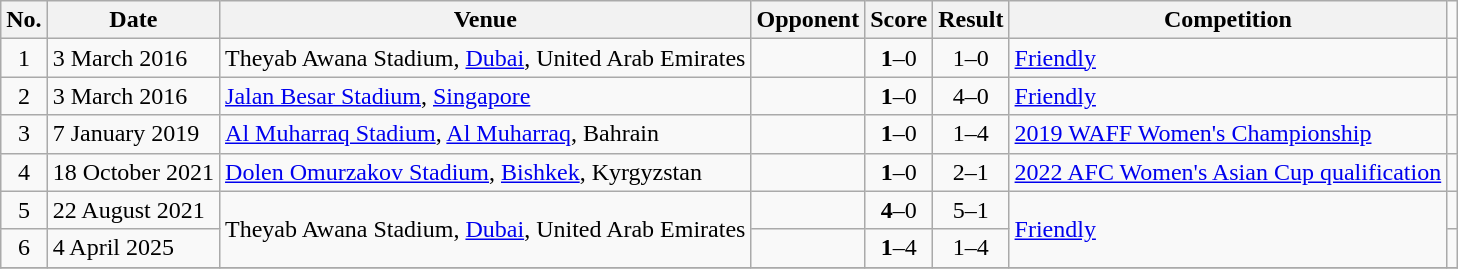<table class="wikitable sortable">
<tr>
<th scope="col">No.</th>
<th scope="col">Date</th>
<th scope="col">Venue</th>
<th scope="col">Opponent</th>
<th scope="col">Score</th>
<th scope="col">Result</th>
<th scope="col">Competition</th>
</tr>
<tr>
<td align=center>1</td>
<td>3 March 2016</td>
<td>Theyab Awana Stadium, <a href='#'>Dubai</a>, United Arab Emirates</td>
<td></td>
<td align=center><strong>1</strong>–0</td>
<td align=center>1–0</td>
<td><a href='#'>Friendly</a></td>
<td align=center></td>
</tr>
<tr>
<td align=center>2</td>
<td>3 March 2016</td>
<td><a href='#'>Jalan Besar Stadium</a>, <a href='#'>Singapore</a></td>
<td></td>
<td align=center><strong>1</strong>–0</td>
<td align=center>4–0</td>
<td><a href='#'>Friendly</a></td>
<td align=center></td>
</tr>
<tr>
<td align=center>3</td>
<td>7 January 2019</td>
<td><a href='#'>Al Muharraq Stadium</a>, <a href='#'>Al Muharraq</a>, Bahrain</td>
<td></td>
<td align=center><strong>1</strong>–0</td>
<td align=center>1–4</td>
<td><a href='#'>2019 WAFF Women's Championship</a></td>
<td align=center></td>
</tr>
<tr>
<td align=center>4</td>
<td>18 October 2021</td>
<td><a href='#'>Dolen Omurzakov Stadium</a>, <a href='#'>Bishkek</a>, Kyrgyzstan</td>
<td></td>
<td align=center><strong>1</strong>–0</td>
<td align=center>2–1</td>
<td><a href='#'>2022 AFC Women's Asian Cup qualification</a></td>
<td align=center></td>
</tr>
<tr>
<td align=center>5</td>
<td>22 August 2021</td>
<td rowspan=2>Theyab Awana Stadium, <a href='#'>Dubai</a>, United Arab Emirates</td>
<td></td>
<td align=center><strong>4</strong>–0</td>
<td align=center>5–1</td>
<td rowspan=2><a href='#'>Friendly</a></td>
<td align=center></td>
</tr>
<tr>
<td align=center>6</td>
<td>4 April 2025</td>
<td></td>
<td align=center><strong>1</strong>–4</td>
<td align=center>1–4</td>
<td align=center></td>
</tr>
<tr>
</tr>
</table>
